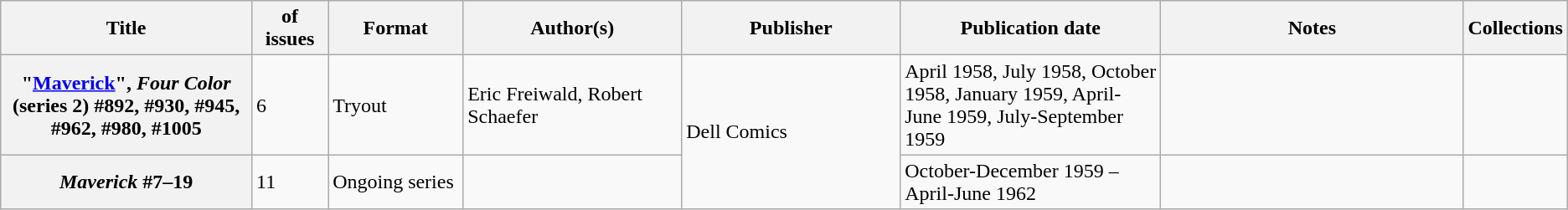<table class="wikitable">
<tr>
<th>Title</th>
<th style="width:40pt"> of issues</th>
<th style="width:75pt">Format</th>
<th style="width:125pt">Author(s)</th>
<th style="width:125pt">Publisher</th>
<th style="width:150pt">Publication date</th>
<th style="width:175pt">Notes</th>
<th>Collections</th>
</tr>
<tr>
<th>"<a href='#'>Maverick</a>", <em>Four Color</em> (series 2) #892, #930, #945, #962, #980, #1005</th>
<td>6</td>
<td>Tryout</td>
<td>Eric Freiwald, Robert Schaefer</td>
<td rowspan="2">Dell Comics</td>
<td>April 1958, July 1958, October 1958, January 1959, April-June 1959, July-September 1959</td>
<td></td>
<td></td>
</tr>
<tr>
<th><em>Maverick</em> #7–19</th>
<td>11</td>
<td>Ongoing series</td>
<td></td>
<td>October-December 1959 – April-June 1962</td>
<td></td>
<td></td>
</tr>
</table>
